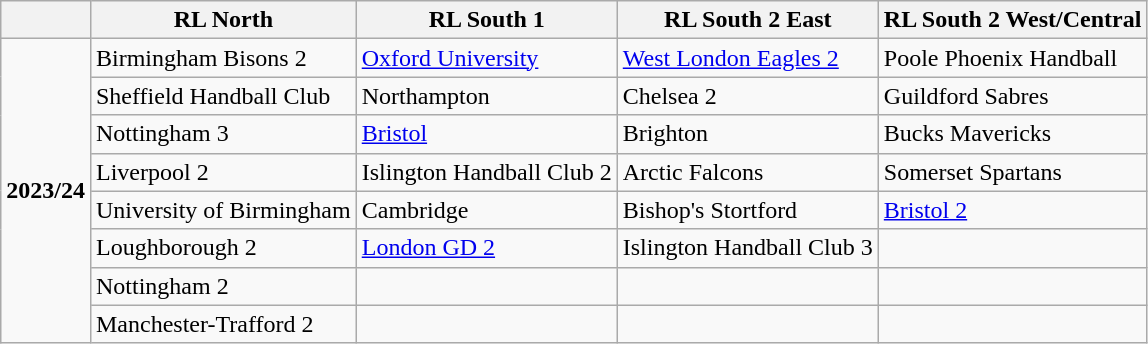<table class="wikitable">
<tr>
<th></th>
<th>RL North</th>
<th>RL South 1</th>
<th>RL South 2 East</th>
<th>RL South 2 West/Central</th>
</tr>
<tr>
<td rowspan="8"><strong>2023/24</strong></td>
<td>Birmingham Bisons 2</td>
<td><a href='#'>Oxford University</a></td>
<td><a href='#'>West London Eagles 2</a></td>
<td>Poole Phoenix Handball</td>
</tr>
<tr>
<td>Sheffield Handball Club</td>
<td>Northampton</td>
<td>Chelsea 2</td>
<td>Guildford Sabres</td>
</tr>
<tr>
<td>Nottingham 3</td>
<td><a href='#'>Bristol</a></td>
<td>Brighton</td>
<td>Bucks Mavericks</td>
</tr>
<tr>
<td>Liverpool 2</td>
<td>Islington Handball Club 2</td>
<td>Arctic Falcons</td>
<td>Somerset Spartans</td>
</tr>
<tr>
<td>University of Birmingham</td>
<td>Cambridge</td>
<td>Bishop's Stortford</td>
<td><a href='#'>Bristol 2</a></td>
</tr>
<tr>
<td>Loughborough 2</td>
<td><a href='#'>London GD 2</a></td>
<td>Islington Handball Club 3</td>
<td></td>
</tr>
<tr>
<td>Nottingham 2</td>
<td></td>
<td></td>
<td></td>
</tr>
<tr>
<td>Manchester-Trafford 2</td>
<td></td>
<td></td>
<td></td>
</tr>
</table>
